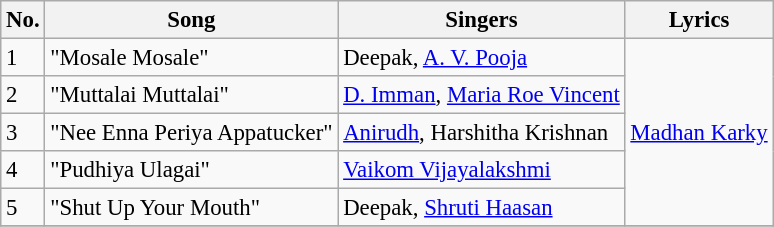<table class="wikitable" style="font-size:95%;">
<tr>
<th>No.</th>
<th>Song</th>
<th>Singers</th>
<th>Lyrics</th>
</tr>
<tr>
<td>1</td>
<td>"Mosale Mosale"</td>
<td>Deepak, <a href='#'>A. V. Pooja</a></td>
<td rowspan=5><a href='#'>Madhan Karky</a></td>
</tr>
<tr>
<td>2</td>
<td>"Muttalai Muttalai"</td>
<td><a href='#'>D. Imman</a>, <a href='#'>Maria Roe Vincent</a></td>
</tr>
<tr>
<td>3</td>
<td>"Nee Enna Periya Appatucker"</td>
<td><a href='#'>Anirudh</a>, Harshitha Krishnan</td>
</tr>
<tr>
<td>4</td>
<td>"Pudhiya Ulagai"</td>
<td><a href='#'>Vaikom Vijayalakshmi</a></td>
</tr>
<tr>
<td>5</td>
<td>"Shut Up Your Mouth"</td>
<td>Deepak, <a href='#'>Shruti Haasan</a></td>
</tr>
<tr>
</tr>
</table>
